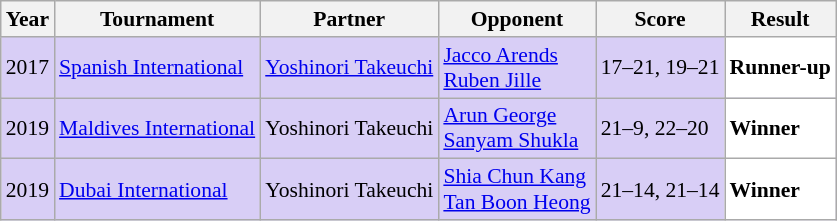<table class="sortable wikitable" style="font-size: 90%;">
<tr>
<th>Year</th>
<th>Tournament</th>
<th>Partner</th>
<th>Opponent</th>
<th>Score</th>
<th>Result</th>
</tr>
<tr style="background:#D8CEF6">
<td align="center">2017</td>
<td align="left"><a href='#'>Spanish International</a></td>
<td align="left"> <a href='#'>Yoshinori Takeuchi</a></td>
<td align="left"> <a href='#'>Jacco Arends</a><br> <a href='#'>Ruben Jille</a></td>
<td align="left">17–21, 19–21</td>
<td style="text-align:left; background:white"> <strong>Runner-up</strong></td>
</tr>
<tr style="background:#D8CEF6">
<td align="center">2019</td>
<td align="left"><a href='#'>Maldives International</a></td>
<td align="left"> Yoshinori Takeuchi</td>
<td align="left"> <a href='#'>Arun George</a><br> <a href='#'>Sanyam Shukla</a></td>
<td align="left">21–9, 22–20</td>
<td style="text-align:left; background:white"> <strong>Winner</strong></td>
</tr>
<tr style="background:#D8CEF6">
<td align="center">2019</td>
<td align="left"><a href='#'>Dubai International</a></td>
<td align="left"> Yoshinori Takeuchi</td>
<td align="left"> <a href='#'>Shia Chun Kang</a><br> <a href='#'>Tan Boon Heong</a></td>
<td align="left">21–14, 21–14</td>
<td style="text-align:left; background:white"> <strong>Winner</strong></td>
</tr>
</table>
